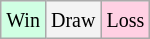<table class="wikitable">
<tr>
<td style="background-color: #d0ffe3;"><small>Win</small></td>
<td style="background-color: #f3f3f3;"><small>Draw</small></td>
<td style="background-color: #ffd0e3;"><small>Loss</small></td>
</tr>
</table>
